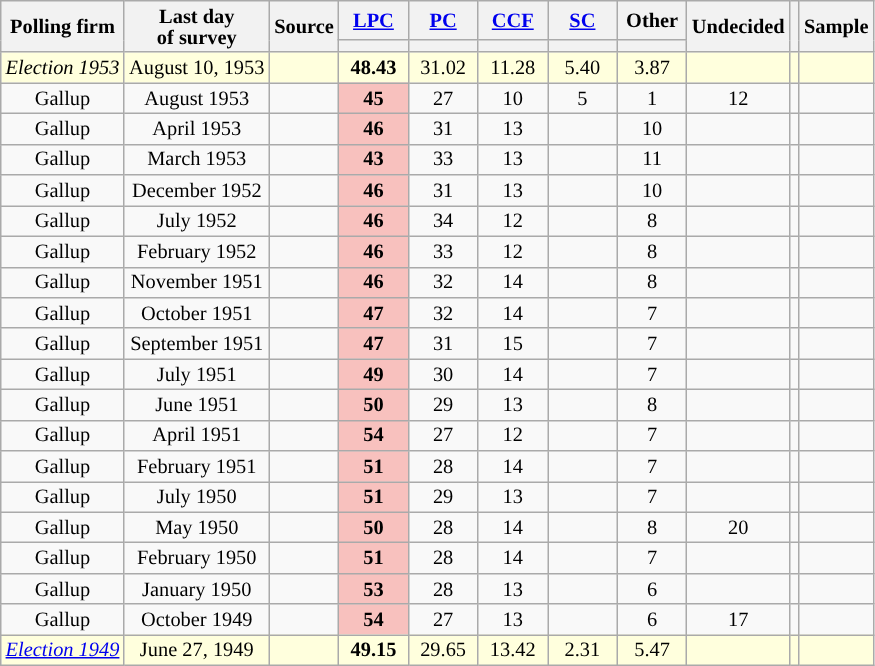<table class="wikitable sortable" style="text-align:center;font-size:85%;line-height:14px;" align="center">
<tr>
<th rowspan="2">Polling firm</th>
<th rowspan="2">Last day <br>of survey</th>
<th rowspan="2">Source</th>
<th class="unsortable" style="width:40px;"><a href='#'>LPC</a></th>
<th class="unsortable" style="width:40px;"><a href='#'>PC</a></th>
<th class="unsortable" style="width:40px;"><a href='#'>CCF</a></th>
<th class="unsortable" style="width:40px;"><a href='#'>SC</a></th>
<th class="unsortable" style="width:40px;">Other</th>
<th rowspan="2">Undecided</th>
<th rowspan="2"></th>
<th rowspan="2">Sample</th>
</tr>
<tr style="line-height:5px;">
<th style="background:"></th>
<th style="background:"></th>
<th style="background:"></th>
<th style="background:"></th>
<th style="background:"></th>
</tr>
<tr>
<td style="background:#ffd;"><em>Election 1953</em></td>
<td style="background:#ffd;">August 10, 1953</td>
<td style="background:#ffd;"></td>
<td style="background:#ffd;"><strong>48.43</strong></td>
<td style="background:#ffd;">31.02</td>
<td style="background:#ffd;">11.28</td>
<td style="background:#ffd;">5.40</td>
<td style="background:#ffd;">3.87</td>
<td style="background:#ffd;"></td>
<td style="background:#ffd;"></td>
<td style="background:#ffd;"></td>
</tr>
<tr>
<td>Gallup</td>
<td>August 1953</td>
<td></td>
<td style='background:#F8C1BE'><strong>45</strong></td>
<td>27</td>
<td>10</td>
<td>5</td>
<td>1</td>
<td>12</td>
<td></td>
<td></td>
</tr>
<tr>
<td>Gallup</td>
<td>April 1953</td>
<td></td>
<td style='background:#F8C1BE'><strong>46</strong></td>
<td>31</td>
<td>13</td>
<td></td>
<td>10</td>
<td></td>
<td></td>
<td></td>
</tr>
<tr>
<td>Gallup</td>
<td>March 1953</td>
<td></td>
<td style='background:#F8C1BE'><strong>43</strong></td>
<td>33</td>
<td>13</td>
<td></td>
<td>11</td>
<td></td>
<td></td>
<td></td>
</tr>
<tr>
<td>Gallup</td>
<td>December 1952</td>
<td></td>
<td style='background:#F8C1BE'><strong>46</strong></td>
<td>31</td>
<td>13</td>
<td></td>
<td>10</td>
<td></td>
<td></td>
<td></td>
</tr>
<tr>
<td>Gallup</td>
<td>July 1952</td>
<td></td>
<td style='background:#F8C1BE'><strong>46</strong></td>
<td>34</td>
<td>12</td>
<td></td>
<td>8</td>
<td></td>
<td></td>
<td></td>
</tr>
<tr>
<td>Gallup</td>
<td>February 1952</td>
<td></td>
<td style='background:#F8C1BE'><strong>46</strong></td>
<td>33</td>
<td>12</td>
<td></td>
<td>8</td>
<td></td>
<td></td>
<td></td>
</tr>
<tr>
<td>Gallup</td>
<td>November 1951</td>
<td></td>
<td style='background:#F8C1BE'><strong>46</strong></td>
<td>32</td>
<td>14</td>
<td></td>
<td>8</td>
<td></td>
<td></td>
<td></td>
</tr>
<tr>
<td>Gallup</td>
<td>October 1951</td>
<td></td>
<td style='background:#F8C1BE'><strong>47</strong></td>
<td>32</td>
<td>14</td>
<td></td>
<td>7</td>
<td></td>
<td></td>
<td></td>
</tr>
<tr>
<td>Gallup</td>
<td>September 1951</td>
<td></td>
<td style='background:#F8C1BE'><strong>47</strong></td>
<td>31</td>
<td>15</td>
<td></td>
<td>7</td>
<td></td>
<td></td>
<td></td>
</tr>
<tr>
<td>Gallup</td>
<td>July 1951</td>
<td></td>
<td style='background:#F8C1BE'><strong>49</strong></td>
<td>30</td>
<td>14</td>
<td></td>
<td>7</td>
<td></td>
<td></td>
<td></td>
</tr>
<tr>
<td>Gallup</td>
<td>June 1951</td>
<td></td>
<td style='background:#F8C1BE'><strong>50</strong></td>
<td>29</td>
<td>13</td>
<td></td>
<td>8</td>
<td></td>
<td></td>
<td></td>
</tr>
<tr>
<td>Gallup</td>
<td>April 1951</td>
<td></td>
<td style='background:#F8C1BE'><strong>54</strong></td>
<td>27</td>
<td>12</td>
<td></td>
<td>7</td>
<td></td>
<td></td>
<td></td>
</tr>
<tr>
<td>Gallup</td>
<td>February 1951</td>
<td></td>
<td style='background:#F8C1BE'><strong>51</strong></td>
<td>28</td>
<td>14</td>
<td></td>
<td>7</td>
<td></td>
<td></td>
<td></td>
</tr>
<tr>
<td>Gallup</td>
<td>July 1950</td>
<td></td>
<td style='background:#F8C1BE'><strong>51</strong></td>
<td>29</td>
<td>13</td>
<td></td>
<td>7</td>
<td></td>
<td></td>
<td></td>
</tr>
<tr>
<td>Gallup</td>
<td>May 1950</td>
<td></td>
<td style='background:#F8C1BE'><strong>50</strong></td>
<td>28</td>
<td>14</td>
<td></td>
<td>8</td>
<td>20</td>
<td></td>
<td></td>
</tr>
<tr>
<td>Gallup</td>
<td>February 1950</td>
<td></td>
<td style='background:#F8C1BE'><strong>51</strong></td>
<td>28</td>
<td>14</td>
<td></td>
<td>7</td>
<td></td>
<td></td>
<td></td>
</tr>
<tr>
<td>Gallup</td>
<td>January 1950</td>
<td></td>
<td style='background:#F8C1BE'><strong>53</strong></td>
<td>28</td>
<td>13</td>
<td></td>
<td>6</td>
<td></td>
<td></td>
<td></td>
</tr>
<tr>
<td>Gallup</td>
<td>October 1949</td>
<td></td>
<td style='background:#F8C1BE'><strong>54</strong></td>
<td>27</td>
<td>13</td>
<td></td>
<td>6</td>
<td>17</td>
<td></td>
<td></td>
</tr>
<tr>
<td style="background:#ffd;"><em><a href='#'>Election 1949</a></em></td>
<td style="background:#ffd;">June 27, 1949</td>
<td style="background:#ffd;"></td>
<td style="background:#ffd;"><strong>49.15</strong></td>
<td style="background:#ffd;">29.65</td>
<td style="background:#ffd;">13.42</td>
<td style="background:#ffd;">2.31</td>
<td style="background:#ffd;">5.47</td>
<td style="background:#ffd;"></td>
<td style="background:#ffd;"></td>
<td style="background:#ffd;"></td>
</tr>
</table>
